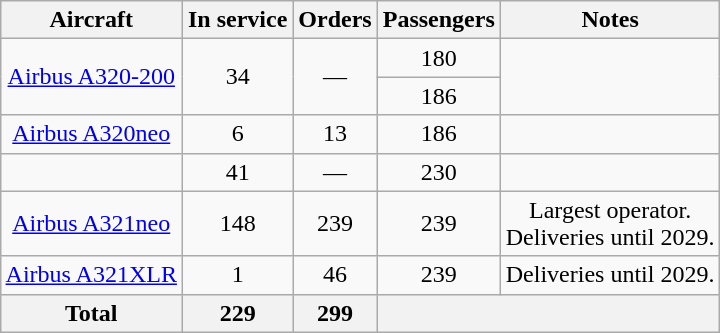<table class="wikitable" style="text-align:center; margin:auto;">
<tr>
<th>Aircraft</th>
<th>In service</th>
<th>Orders</th>
<th>Passengers</th>
<th>Notes</th>
</tr>
<tr>
<td rowspan="2"><a href='#'>Airbus A320-200</a></td>
<td rowspan="2">34</td>
<td rowspan="2">—</td>
<td>180</td>
<td rowspan="2"></td>
</tr>
<tr>
<td>186</td>
</tr>
<tr>
<td><a href='#'>Airbus A320neo</a></td>
<td>6</td>
<td>13</td>
<td>186</td>
<td></td>
</tr>
<tr>
<td></td>
<td>41</td>
<td>—</td>
<td>230</td>
<td></td>
</tr>
<tr>
<td><a href='#'>Airbus A321neo</a></td>
<td>148</td>
<td>239</td>
<td>239</td>
<td>Largest operator.<br>Deliveries until 2029.</td>
</tr>
<tr>
<td><a href='#'>Airbus A321XLR</a></td>
<td>1</td>
<td>46</td>
<td>239</td>
<td>Deliveries until 2029.</td>
</tr>
<tr>
<th>Total</th>
<th>229</th>
<th>299</th>
<th colspan="2"></th>
</tr>
</table>
